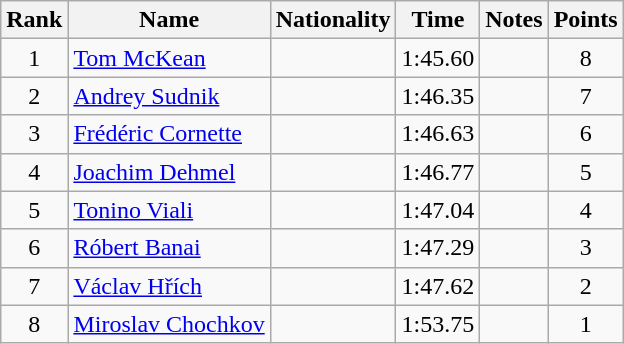<table class="wikitable sortable" style="text-align:center">
<tr>
<th>Rank</th>
<th>Name</th>
<th>Nationality</th>
<th>Time</th>
<th>Notes</th>
<th>Points</th>
</tr>
<tr>
<td>1</td>
<td align=left><a href='#'>Tom McKean</a></td>
<td align=left></td>
<td>1:45.60</td>
<td></td>
<td>8</td>
</tr>
<tr>
<td>2</td>
<td align=left><a href='#'>Andrey Sudnik</a></td>
<td align=left></td>
<td>1:46.35</td>
<td></td>
<td>7</td>
</tr>
<tr>
<td>3</td>
<td align=left><a href='#'>Frédéric Cornette</a></td>
<td align=left></td>
<td>1:46.63</td>
<td></td>
<td>6</td>
</tr>
<tr>
<td>4</td>
<td align=left><a href='#'>Joachim Dehmel</a></td>
<td align=left></td>
<td>1:46.77</td>
<td></td>
<td>5</td>
</tr>
<tr>
<td>5</td>
<td align=left><a href='#'>Tonino Viali</a></td>
<td align=left></td>
<td>1:47.04</td>
<td></td>
<td>4</td>
</tr>
<tr>
<td>6</td>
<td align=left><a href='#'>Róbert Banai</a></td>
<td align=left></td>
<td>1:47.29</td>
<td></td>
<td>3</td>
</tr>
<tr>
<td>7</td>
<td align=left><a href='#'>Václav Hřích</a></td>
<td align=left></td>
<td>1:47.62</td>
<td></td>
<td>2</td>
</tr>
<tr>
<td>8</td>
<td align=left><a href='#'>Miroslav Chochkov</a></td>
<td align=left></td>
<td>1:53.75</td>
<td></td>
<td>1</td>
</tr>
</table>
